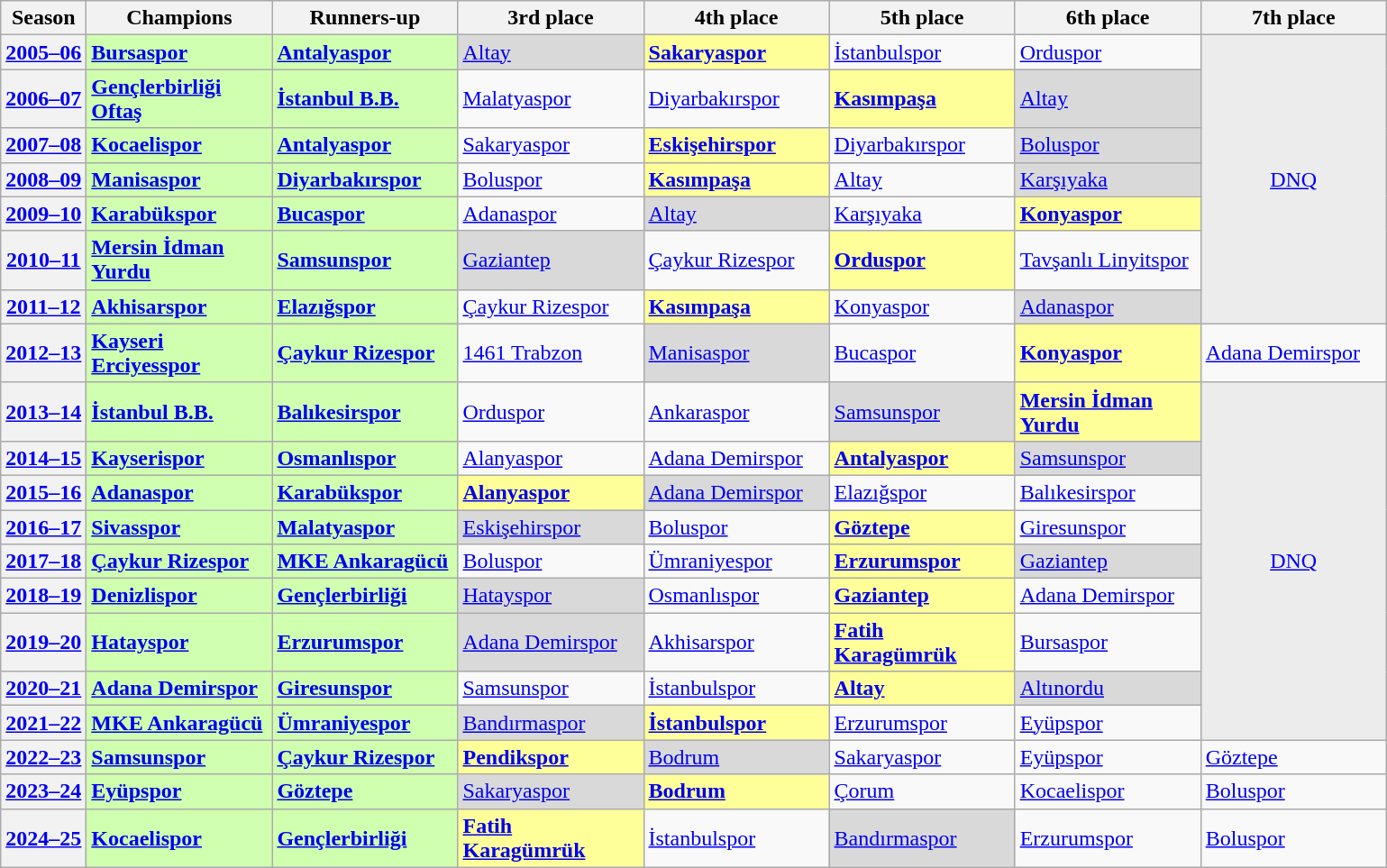<table class="wikitable sortable">
<tr>
<th scope=col>Season</th>
<th scope=col width="130px">Champions</th>
<th scope=col width="130px">Runners-up</th>
<th scope=col width="130px">3rd place</th>
<th scope=col width="130px">4th place</th>
<th scope=col width="130px">5th place</th>
<th scope=col width="130px">6th place</th>
<th scope=col width="130px">7th place</th>
</tr>
<tr>
<th style="text-align:center"><a href='#'>2005–06</a></th>
<td bgcolor=cfffaf><strong><a href='#'>Bursaspor</a></strong></td>
<td bgcolor=cfffaf><strong><a href='#'>Antalyaspor</a></strong></td>
<td bgcolor=d9d9d9><a href='#'>Altay</a></td>
<td bgcolor=ffff99><strong><a href='#'>Sakaryaspor</a></strong></td>
<td><a href='#'>İstanbulspor</a></td>
<td><a href='#'>Orduspor</a></td>
<td rowspan=7 align=center bgcolor=ececec><a href='#'>DNQ</a></td>
</tr>
<tr>
<th style="text-align:center"><a href='#'>2006–07</a></th>
<td bgcolor=cfffaf><strong><a href='#'>Gençlerbirliği Oftaş</a></strong></td>
<td bgcolor=cfffaf><strong><a href='#'>İstanbul B.B.</a></strong></td>
<td><a href='#'>Malatyaspor</a></td>
<td><a href='#'>Diyarbakırspor</a></td>
<td bgcolor=ffff99><strong><a href='#'>Kasımpaşa</a></strong></td>
<td bgcolor=d9d9d9><a href='#'>Altay</a></td>
</tr>
<tr>
<th style="text-align:center"><a href='#'>2007–08</a></th>
<td bgcolor=cfffaf><strong><a href='#'>Kocaelispor</a></strong></td>
<td bgcolor=cfffaf><strong><a href='#'>Antalyaspor</a></strong></td>
<td><a href='#'>Sakaryaspor</a></td>
<td bgcolor=ffff99><strong><a href='#'>Eskişehirspor</a></strong></td>
<td><a href='#'>Diyarbakırspor</a></td>
<td bgcolor=d9d9d9><a href='#'>Boluspor</a></td>
</tr>
<tr>
<th style="text-align:center"><a href='#'>2008–09</a></th>
<td bgcolor=cfffaf><strong><a href='#'>Manisaspor</a></strong></td>
<td bgcolor=cfffaf><strong><a href='#'>Diyarbakırspor</a></strong></td>
<td><a href='#'>Boluspor</a></td>
<td bgcolor=ffff99><strong><a href='#'>Kasımpaşa</a></strong></td>
<td><a href='#'>Altay</a></td>
<td bgcolor=d9d9d9><a href='#'>Karşıyaka</a></td>
</tr>
<tr>
<th style="text-align:center"><a href='#'>2009–10</a></th>
<td bgcolor=cfffaf><strong><a href='#'>Karabükspor</a></strong></td>
<td bgcolor=cfffaf><strong><a href='#'>Bucaspor</a></strong></td>
<td><a href='#'>Adanaspor</a></td>
<td bgcolor=d9d9d9><a href='#'>Altay</a></td>
<td><a href='#'>Karşıyaka</a></td>
<td bgcolor=ffff99><strong><a href='#'>Konyaspor</a></strong></td>
</tr>
<tr>
<th style="text-align:center"><a href='#'>2010–11</a></th>
<td bgcolor=cfffaf><strong><a href='#'>Mersin İdman Yurdu</a></strong></td>
<td bgcolor=cfffaf><strong><a href='#'>Samsunspor</a></strong></td>
<td bgcolor=d9d9d9><a href='#'>Gaziantep</a></td>
<td><a href='#'>Çaykur Rizespor</a></td>
<td bgcolor=ffff99><strong><a href='#'>Orduspor</a></strong></td>
<td><a href='#'>Tavşanlı Linyitspor</a></td>
</tr>
<tr>
<th style="text-align:center"><a href='#'>2011–12</a></th>
<td bgcolor=cfffaf><strong><a href='#'>Akhisarspor</a></strong></td>
<td bgcolor=cfffaf><strong><a href='#'>Elazığspor</a></strong></td>
<td><a href='#'>Çaykur Rizespor</a></td>
<td bgcolor=ffff99><strong><a href='#'>Kasımpaşa</a></strong></td>
<td><a href='#'>Konyaspor</a></td>
<td bgcolor=d9d9d9><a href='#'>Adanaspor</a></td>
</tr>
<tr>
<th style="text-align:center"><a href='#'>2012–13</a></th>
<td bgcolor=cfffaf><strong><a href='#'>Kayseri Erciyesspor</a></strong></td>
<td bgcolor=cfffaf><strong><a href='#'>Çaykur Rizespor</a></strong></td>
<td><a href='#'>1461 Trabzon</a></td>
<td bgcolor=d9d9d9><a href='#'>Manisaspor</a></td>
<td><a href='#'>Bucaspor</a></td>
<td bgcolor=ffff99><strong><a href='#'>Konyaspor</a></strong></td>
<td><a href='#'>Adana Demirspor</a></td>
</tr>
<tr>
<th style="text-align:center"><a href='#'>2013–14</a></th>
<td bgcolor=cfffaf><strong><a href='#'>İstanbul B.B.</a></strong></td>
<td bgcolor=cfffaf><strong><a href='#'>Balıkesirspor</a></strong></td>
<td><a href='#'>Orduspor</a></td>
<td><a href='#'>Ankaraspor</a></td>
<td bgcolor=d9d9d9><a href='#'>Samsunspor</a></td>
<td bgcolor=ffff99><strong><a href='#'>Mersin İdman Yurdu</a></strong></td>
<td rowspan=9 align=center bgcolor=ececec><a href='#'>DNQ</a></td>
</tr>
<tr>
<th style="text-align:center"><a href='#'>2014–15</a></th>
<td bgcolor=cfffaf><strong><a href='#'>Kayserispor</a></strong></td>
<td bgcolor=cfffaf><strong><a href='#'>Osmanlıspor</a></strong></td>
<td><a href='#'>Alanyaspor</a></td>
<td><a href='#'>Adana Demirspor</a></td>
<td bgcolor=ffff99><strong><a href='#'>Antalyaspor</a></strong></td>
<td bgcolor=d9d9d9><a href='#'>Samsunspor</a></td>
</tr>
<tr>
<th style="text-align:center"><a href='#'>2015–16</a></th>
<td bgcolor=cfffaf><strong><a href='#'>Adanaspor</a></strong></td>
<td bgcolor=cfffaf><strong><a href='#'>Karabükspor</a></strong></td>
<td bgcolor=ffff99><strong><a href='#'>Alanyaspor</a></strong></td>
<td bgcolor=d9d9d9><a href='#'>Adana Demirspor</a></td>
<td><a href='#'>Elazığspor</a></td>
<td><a href='#'>Balıkesirspor</a></td>
</tr>
<tr>
<th style="text-align:center"><a href='#'>2016–17</a></th>
<td bgcolor=cfffaf><strong><a href='#'>Sivasspor</a></strong></td>
<td bgcolor=cfffaf><strong><a href='#'>Malatyaspor</a></strong></td>
<td bgcolor=d9d9d9><a href='#'>Eskişehirspor</a></td>
<td><a href='#'>Boluspor</a></td>
<td bgcolor=ffff99><strong><a href='#'>Göztepe</a></strong></td>
<td><a href='#'>Giresunspor</a></td>
</tr>
<tr>
<th style="text-align:center"><a href='#'>2017–18</a></th>
<td bgcolor=cfffaf><strong><a href='#'>Çaykur Rizespor</a></strong></td>
<td bgcolor=cfffaf><strong><a href='#'>MKE Ankaragücü</a></strong></td>
<td><a href='#'>Boluspor</a></td>
<td><a href='#'>Ümraniyespor</a></td>
<td bgcolor=ffff99><strong><a href='#'>Erzurumspor</a></strong></td>
<td bgcolor=d9d9d9><a href='#'>Gaziantep</a></td>
</tr>
<tr>
<th style="text-align:center"><a href='#'>2018–19</a></th>
<td bgcolor=cfffaf><strong><a href='#'>Denizlispor</a></strong></td>
<td bgcolor=cfffaf><strong><a href='#'>Gençlerbirliği</a></strong></td>
<td bgcolor=d9d9d9><a href='#'>Hatayspor</a></td>
<td><a href='#'>Osmanlıspor</a></td>
<td bgcolor=ffff99><strong><a href='#'>Gaziantep</a></strong></td>
<td><a href='#'>Adana Demirspor</a></td>
</tr>
<tr>
<th style="text-align:center"><a href='#'>2019–20</a></th>
<td bgcolor=cfffaf><strong><a href='#'>Hatayspor</a></strong></td>
<td bgcolor=cfffaf><strong><a href='#'>Erzurumspor</a></strong></td>
<td bgcolor=d9d9d9><a href='#'>Adana Demirspor</a></td>
<td><a href='#'>Akhisarspor</a></td>
<td bgcolor=ffff99><strong><a href='#'>Fatih Karagümrük</a></strong></td>
<td><a href='#'>Bursaspor</a></td>
</tr>
<tr>
<th style="text-align:center"><a href='#'>2020–21</a></th>
<td bgcolor=cfffaf><strong><a href='#'>Adana Demirspor</a></strong></td>
<td bgcolor=cfffaf><strong><a href='#'>Giresunspor</a></strong></td>
<td><a href='#'>Samsunspor</a></td>
<td><a href='#'>İstanbulspor</a></td>
<td bgcolor=ffff99><strong><a href='#'>Altay</a></strong></td>
<td bgcolor=d9d9d9><a href='#'>Altınordu</a></td>
</tr>
<tr>
<th style="text-align:center"><a href='#'>2021–22</a></th>
<td bgcolor=cfffaf><strong><a href='#'>MKE Ankaragücü</a></strong></td>
<td bgcolor=cfffaf><strong><a href='#'>Ümraniyespor</a></strong></td>
<td bgcolor=d9d9d9><a href='#'>Bandırmaspor</a></td>
<td bgcolor=ffff99><strong><a href='#'>İstanbulspor</a></strong></td>
<td><a href='#'>Erzurumspor</a></td>
<td><a href='#'>Eyüpspor</a></td>
</tr>
<tr>
<th style="text-align:center"><a href='#'>2022–23</a></th>
<td bgcolor=cfffaf><strong><a href='#'>Samsunspor</a></strong></td>
<td bgcolor=cfffaf><strong><a href='#'>Çaykur Rizespor</a></strong></td>
<td bgcolor=ffff99><strong><a href='#'>Pendikspor</a></strong></td>
<td bgcolor=d9d9d9><a href='#'>Bodrum</a></td>
<td><a href='#'>Sakaryaspor</a></td>
<td><a href='#'>Eyüpspor</a></td>
<td><a href='#'>Göztepe</a></td>
</tr>
<tr>
<th style="text-align:center"><a href='#'>2023–24</a></th>
<td bgcolor=cfffaf><strong><a href='#'>Eyüpspor</a></strong></td>
<td bgcolor=cfffaf><strong><a href='#'>Göztepe</a></strong></td>
<td bgcolor=d9d9d9><a href='#'>Sakaryaspor</a></td>
<td bgcolor=ffff99><strong><a href='#'>Bodrum</a></strong></td>
<td><a href='#'>Çorum</a></td>
<td><a href='#'>Kocaelispor</a></td>
<td><a href='#'>Boluspor</a></td>
</tr>
<tr>
<th style="text-align:center"><a href='#'>2024–25</a></th>
<td bgcolor=cfffaf><strong><a href='#'>Kocaelispor</a></strong></td>
<td bgcolor=cfffaf><strong><a href='#'>Gençlerbirliği</a></strong></td>
<td bgcolor=ffff99><strong><a href='#'>Fatih Karagümrük</a></strong></td>
<td><a href='#'>İstanbulspor</a></td>
<td bgcolor=d9d9d9><a href='#'>Bandırmaspor</a></td>
<td><a href='#'>Erzurumspor</a></td>
<td><a href='#'>Boluspor</a></td>
</tr>
</table>
